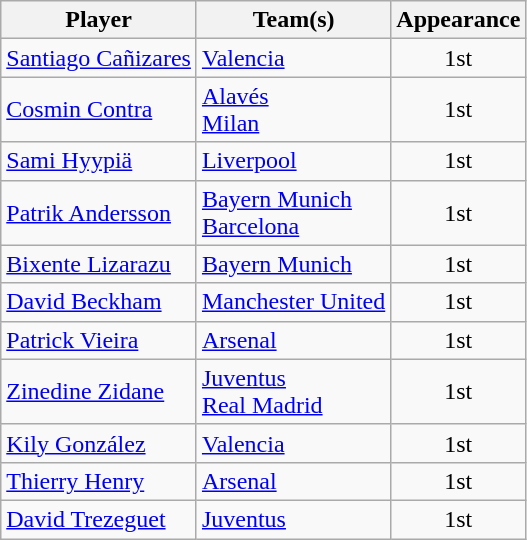<table class="wikitable">
<tr>
<th>Player</th>
<th>Team(s)</th>
<th>Appearance</th>
</tr>
<tr>
<td> <a href='#'>Santiago Cañizares</a></td>
<td> <a href='#'>Valencia</a></td>
<td style="text-align:center;">1st</td>
</tr>
<tr>
<td> <a href='#'>Cosmin Contra</a></td>
<td> <a href='#'>Alavés</a> <br>  <a href='#'>Milan</a></td>
<td style="text-align:center;">1st</td>
</tr>
<tr>
<td> <a href='#'>Sami Hyypiä</a></td>
<td> <a href='#'>Liverpool</a></td>
<td style="text-align:center;">1st</td>
</tr>
<tr>
<td> <a href='#'>Patrik Andersson</a></td>
<td> <a href='#'>Bayern Munich</a> <br>  <a href='#'>Barcelona</a></td>
<td style="text-align:center;">1st</td>
</tr>
<tr>
<td> <a href='#'>Bixente Lizarazu</a></td>
<td> <a href='#'>Bayern Munich</a></td>
<td style="text-align:center;">1st</td>
</tr>
<tr>
<td> <a href='#'>David Beckham</a></td>
<td> <a href='#'>Manchester United</a></td>
<td style="text-align:center;">1st</td>
</tr>
<tr>
<td> <a href='#'>Patrick Vieira</a></td>
<td> <a href='#'>Arsenal</a></td>
<td style="text-align:center;">1st</td>
</tr>
<tr>
<td> <a href='#'>Zinedine Zidane</a></td>
<td> <a href='#'>Juventus</a> <br>  <a href='#'>Real Madrid</a></td>
<td style="text-align:center;">1st</td>
</tr>
<tr>
<td> <a href='#'>Kily González</a></td>
<td> <a href='#'>Valencia</a></td>
<td style="text-align:center;">1st</td>
</tr>
<tr>
<td> <a href='#'>Thierry Henry</a></td>
<td> <a href='#'>Arsenal</a></td>
<td style="text-align:center;">1st</td>
</tr>
<tr>
<td> <a href='#'>David Trezeguet</a></td>
<td> <a href='#'>Juventus</a></td>
<td style="text-align:center;">1st</td>
</tr>
</table>
